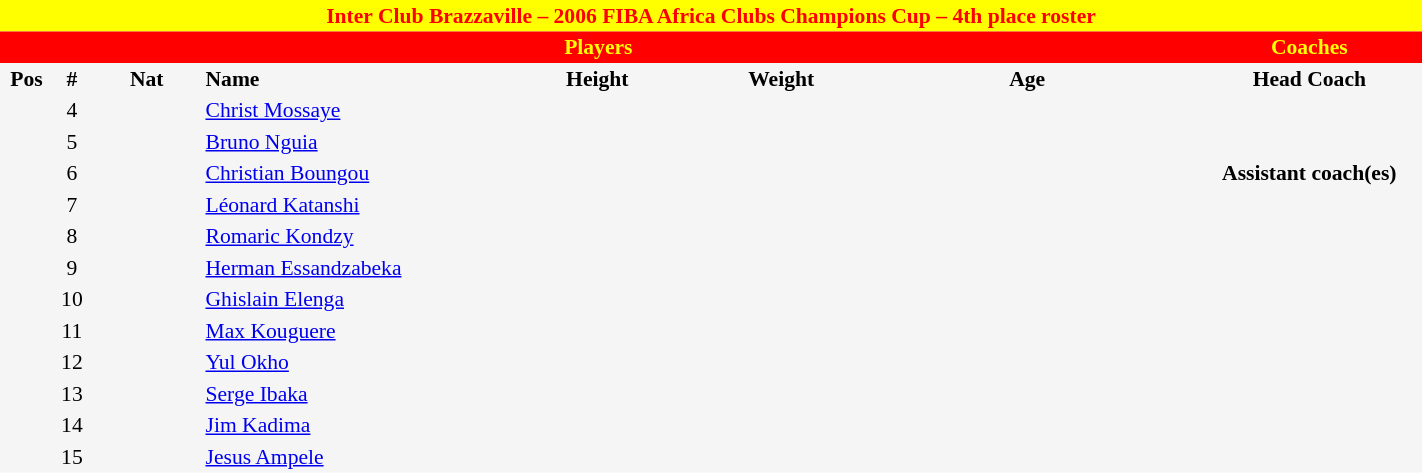<table border=0 cellpadding=2 cellspacing=0  |- bgcolor=#f5f5f5 style="text-align:center; font-size:90%;" width=75%>
<tr>
<td colspan="8" style="background: yellow; color: red"><strong>Inter Club Brazzaville – 2006 FIBA Africa Clubs Champions Cup – 4th place roster</strong></td>
</tr>
<tr>
<td colspan="7" style="background: red; color: yellow"><strong>Players</strong></td>
<td style="background: red; color: yellow"><strong>Coaches</strong></td>
</tr>
<tr style="background=#f5f5f5; color: black">
<th width=5px>Pos</th>
<th width=5px>#</th>
<th width=50px>Nat</th>
<th width=135px align=left>Name</th>
<th width=100px>Height</th>
<th width=70px>Weight</th>
<th width=160px>Age</th>
<th width=105px>Head Coach</th>
</tr>
<tr>
<td></td>
<td>4</td>
<td></td>
<td align=left><a href='#'>Christ Mossaye</a></td>
<td></td>
<td></td>
<td><span></span></td>
<td></td>
</tr>
<tr>
<td></td>
<td>5</td>
<td></td>
<td align=left><a href='#'>Bruno Nguia</a></td>
<td></td>
<td></td>
<td><span></span></td>
</tr>
<tr>
<td></td>
<td>6</td>
<td></td>
<td align=left><a href='#'>Christian Boungou</a></td>
<td></td>
<td></td>
<td><span></span></td>
<td><strong>Assistant coach(es)</strong></td>
</tr>
<tr>
<td></td>
<td>7</td>
<td></td>
<td align=left><a href='#'>Léonard Katanshi</a></td>
<td></td>
<td></td>
<td><span></span></td>
</tr>
<tr>
<td></td>
<td>8</td>
<td></td>
<td align=left><a href='#'>Romaric Kondzy</a></td>
<td></td>
<td></td>
<td><span></span></td>
</tr>
<tr>
<td></td>
<td>9</td>
<td></td>
<td align=left><a href='#'>Herman Essandzabeka</a></td>
<td></td>
<td></td>
<td><span></span></td>
</tr>
<tr>
<td></td>
<td>10</td>
<td></td>
<td align=left><a href='#'>Ghislain Elenga</a></td>
<td></td>
<td></td>
<td><span></span></td>
</tr>
<tr>
<td></td>
<td>11</td>
<td></td>
<td align=left><a href='#'>Max Kouguere</a></td>
<td></td>
<td></td>
<td><span></span></td>
</tr>
<tr>
<td></td>
<td>12</td>
<td></td>
<td align=left><a href='#'>Yul Okho</a></td>
<td></td>
<td></td>
<td><span></span></td>
</tr>
<tr>
<td></td>
<td>13</td>
<td></td>
<td align=left><a href='#'>Serge Ibaka</a></td>
<td><span></span></td>
<td></td>
<td><span></span></td>
</tr>
<tr>
<td></td>
<td>14</td>
<td></td>
<td align=left><a href='#'>Jim Kadima</a></td>
<td></td>
<td></td>
<td><span></span></td>
</tr>
<tr>
<td></td>
<td>15</td>
<td></td>
<td align=left><a href='#'>Jesus Ampele</a></td>
<td></td>
<td></td>
<td><span></span></td>
</tr>
</table>
